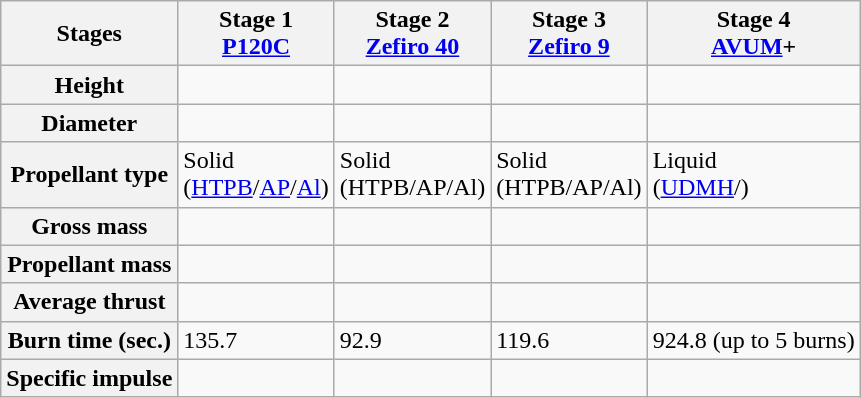<table class="wikitable sticky-header">
<tr>
<th>Stages</th>
<th>Stage 1<br><a href='#'>P120C</a></th>
<th>Stage 2<br><a href='#'>Zefiro 40</a></th>
<th>Stage 3<br><a href='#'>Zefiro 9</a></th>
<th>Stage 4<br><a href='#'>AVUM</a>+</th>
</tr>
<tr>
<th>Height</th>
<td></td>
<td></td>
<td></td>
<td></td>
</tr>
<tr>
<th>Diameter</th>
<td></td>
<td></td>
<td></td>
<td></td>
</tr>
<tr>
<th>Propellant type</th>
<td>Solid<br>(<a href='#'>HTPB</a>/<a href='#'>AP</a>/<a href='#'>Al</a>)</td>
<td>Solid<br>(HTPB/AP/Al)</td>
<td>Solid<br>(HTPB/AP/Al)</td>
<td>Liquid<br>(<a href='#'>UDMH</a>/)</td>
</tr>
<tr>
<th>Gross mass</th>
<td></td>
<td></td>
<td></td>
<td></td>
</tr>
<tr>
<th>Propellant mass</th>
<td></td>
<td></td>
<td></td>
<td></td>
</tr>
<tr>
<th>Average thrust</th>
<td></td>
<td></td>
<td></td>
<td></td>
</tr>
<tr>
<th>Burn time (sec.)</th>
<td>135.7</td>
<td>92.9</td>
<td>119.6</td>
<td>924.8 (up to 5 burns)</td>
</tr>
<tr>
<th>Specific impulse</th>
<td></td>
<td></td>
<td></td>
<td></td>
</tr>
</table>
